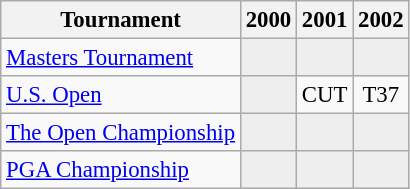<table class="wikitable" style="font-size:95%;text-align:center;">
<tr>
<th>Tournament</th>
<th>2000</th>
<th>2001</th>
<th>2002</th>
</tr>
<tr>
<td align=left><a href='#'>Masters Tournament</a></td>
<td style="background:#eeeeee;"></td>
<td style="background:#eeeeee;"></td>
<td style="background:#eeeeee;"></td>
</tr>
<tr>
<td align=left><a href='#'>U.S. Open</a></td>
<td style="background:#eeeeee;"></td>
<td>CUT</td>
<td>T37</td>
</tr>
<tr>
<td align=left><a href='#'>The Open Championship</a></td>
<td style="background:#eeeeee;"></td>
<td style="background:#eeeeee;"></td>
<td style="background:#eeeeee;"></td>
</tr>
<tr>
<td align=left><a href='#'>PGA Championship</a></td>
<td style="background:#eeeeee;"></td>
<td style="background:#eeeeee;"></td>
<td style="background:#eeeeee;"></td>
</tr>
</table>
